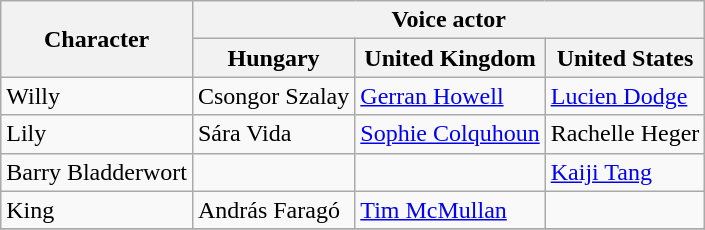<table class="wikitable">
<tr>
<th rowspan="2">Character</th>
<th colspan="3">Voice actor</th>
</tr>
<tr>
<th>Hungary</th>
<th>United Kingdom</th>
<th>United States</th>
</tr>
<tr>
<td>Willy</td>
<td>Csongor Szalay</td>
<td><a href='#'>Gerran Howell</a></td>
<td><a href='#'>Lucien Dodge</a></td>
</tr>
<tr>
<td>Lily</td>
<td>Sára Vida</td>
<td><a href='#'>Sophie Colquhoun</a></td>
<td>Rachelle Heger</td>
</tr>
<tr>
<td>Barry Bladderwort</td>
<td></td>
<td></td>
<td><a href='#'>Kaiji Tang</a></td>
</tr>
<tr>
<td>King</td>
<td>András Faragó</td>
<td><a href='#'>Tim McMullan</a></td>
<td></td>
</tr>
<tr>
</tr>
</table>
